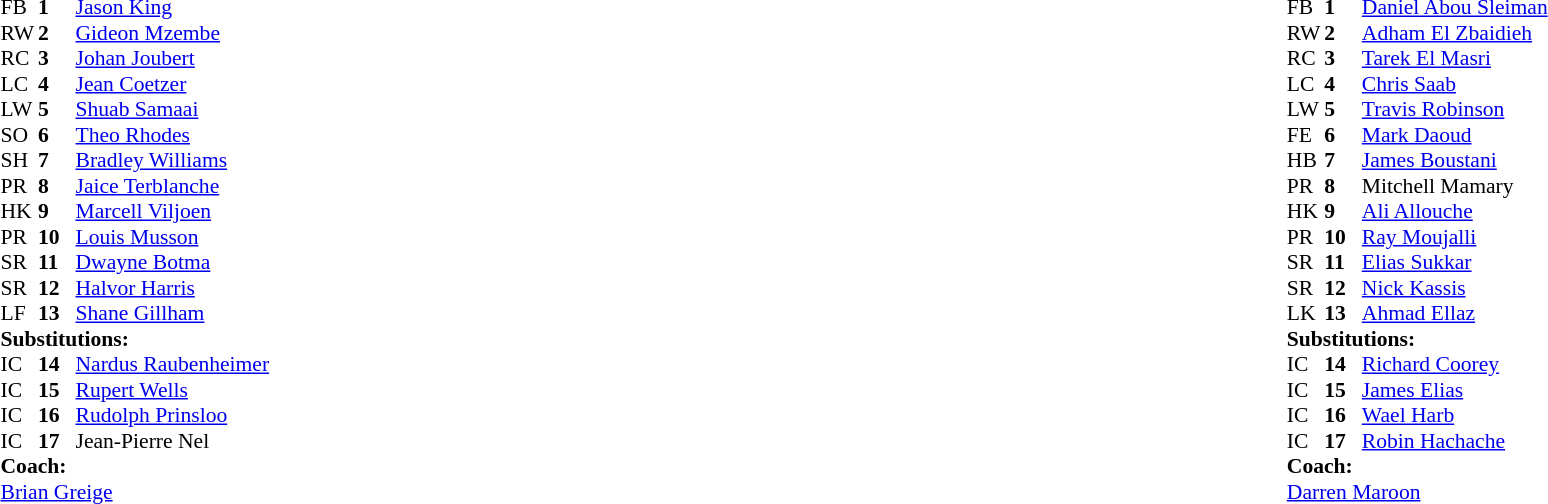<table width="100%">
<tr>
<td valign="top" width="50%"><br><table style="font-size: 90%" cellspacing="0" cellpadding="0">
<tr>
<th width="25"></th>
<th width="25"></th>
</tr>
<tr>
<td>FB</td>
<td><strong>1</strong></td>
<td><a href='#'>Jason King</a></td>
</tr>
<tr>
<td>RW</td>
<td><strong>2</strong></td>
<td><a href='#'>Gideon Mzembe</a></td>
</tr>
<tr>
<td>RC</td>
<td><strong>3</strong></td>
<td><a href='#'>Johan Joubert</a></td>
</tr>
<tr>
<td>LC</td>
<td><strong>4</strong></td>
<td><a href='#'>Jean Coetzer</a></td>
</tr>
<tr>
<td>LW</td>
<td><strong>5</strong></td>
<td><a href='#'>Shuab Samaai</a></td>
</tr>
<tr>
<td>SO</td>
<td><strong>6</strong></td>
<td><a href='#'>Theo Rhodes</a></td>
</tr>
<tr>
<td>SH</td>
<td><strong>7</strong></td>
<td><a href='#'>Bradley Williams</a></td>
</tr>
<tr>
<td>PR</td>
<td><strong>8</strong></td>
<td><a href='#'>Jaice Terblanche</a></td>
</tr>
<tr>
<td>HK</td>
<td><strong>9</strong></td>
<td><a href='#'>Marcell Viljoen</a></td>
</tr>
<tr>
<td>PR</td>
<td><strong>10</strong></td>
<td><a href='#'>Louis Musson</a></td>
</tr>
<tr>
<td>SR</td>
<td><strong>11</strong></td>
<td><a href='#'>Dwayne Botma</a></td>
</tr>
<tr>
<td>SR</td>
<td><strong>12</strong></td>
<td><a href='#'>Halvor Harris</a></td>
</tr>
<tr>
<td>LF</td>
<td><strong>13</strong></td>
<td><a href='#'>Shane Gillham</a></td>
</tr>
<tr>
<td colspan=3><strong>Substitutions:</strong></td>
</tr>
<tr>
<td>IC</td>
<td><strong>14</strong></td>
<td><a href='#'>Nardus Raubenheimer</a></td>
</tr>
<tr>
<td>IC</td>
<td><strong>15</strong></td>
<td><a href='#'>Rupert Wells</a></td>
</tr>
<tr>
<td>IC</td>
<td><strong>16</strong></td>
<td><a href='#'>Rudolph Prinsloo</a></td>
</tr>
<tr>
<td>IC</td>
<td><strong>17</strong></td>
<td>Jean-Pierre Nel</td>
</tr>
<tr>
<td colspan=3><strong>Coach:</strong></td>
</tr>
<tr>
<td colspan="4"><a href='#'>Brian Greige</a></td>
</tr>
</table>
</td>
<td valign="top" width="50%"><br><table style="font-size: 90%" cellspacing="0" cellpadding="0" align="center">
<tr>
<th width="25"></th>
<th width="25"></th>
</tr>
<tr>
<td>FB</td>
<td><strong>1</strong></td>
<td><a href='#'>Daniel Abou Sleiman</a></td>
</tr>
<tr>
<td>RW</td>
<td><strong>2</strong></td>
<td><a href='#'>Adham El Zbaidieh</a></td>
</tr>
<tr>
<td>RC</td>
<td><strong>3</strong></td>
<td><a href='#'>Tarek El Masri</a></td>
</tr>
<tr>
<td>LC</td>
<td><strong>4</strong></td>
<td><a href='#'>Chris Saab</a></td>
</tr>
<tr>
<td>LW</td>
<td><strong>5</strong></td>
<td><a href='#'>Travis Robinson</a></td>
</tr>
<tr>
<td>FE</td>
<td><strong>6</strong></td>
<td><a href='#'>Mark Daoud</a></td>
</tr>
<tr>
<td>HB</td>
<td><strong>7</strong></td>
<td><a href='#'>James Boustani</a></td>
</tr>
<tr>
<td>PR</td>
<td><strong>8</strong></td>
<td>Mitchell Mamary</td>
</tr>
<tr>
<td>HK</td>
<td><strong>9</strong></td>
<td><a href='#'>Ali Allouche</a></td>
</tr>
<tr>
<td>PR</td>
<td><strong>10</strong></td>
<td><a href='#'>Ray Moujalli</a></td>
</tr>
<tr>
<td>SR</td>
<td><strong>11</strong></td>
<td><a href='#'>Elias Sukkar</a></td>
</tr>
<tr>
<td>SR</td>
<td><strong>12</strong></td>
<td><a href='#'>Nick Kassis</a></td>
</tr>
<tr>
<td>LK</td>
<td><strong>13</strong></td>
<td><a href='#'>Ahmad Ellaz</a></td>
</tr>
<tr>
<td colspan=3><strong>Substitutions:</strong></td>
</tr>
<tr>
<td>IC</td>
<td><strong>14</strong></td>
<td><a href='#'>Richard Coorey</a></td>
</tr>
<tr>
<td>IC</td>
<td><strong>15</strong></td>
<td><a href='#'>James Elias</a></td>
</tr>
<tr>
<td>IC</td>
<td><strong>16</strong></td>
<td><a href='#'>Wael Harb</a></td>
</tr>
<tr>
<td>IC</td>
<td><strong>17</strong></td>
<td><a href='#'>Robin Hachache</a></td>
</tr>
<tr>
<td colspan=3><strong>Coach:</strong></td>
</tr>
<tr>
<td colspan="4"><a href='#'>Darren Maroon</a></td>
</tr>
</table>
</td>
</tr>
</table>
